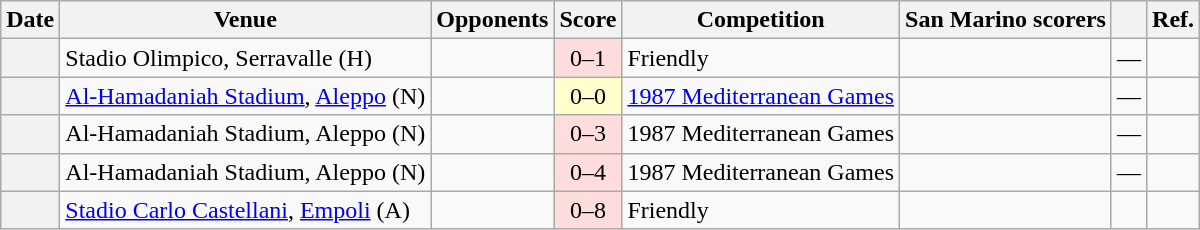<table class="wikitable plainrowheaders sortable">
<tr>
<th scope="col">Date</th>
<th scope="col">Venue</th>
<th scope="col">Opponents</th>
<th scope="col">Score</th>
<th scope="col">Competition</th>
<th scope="col" class="unsortable">San Marino scorers</th>
<th scope="col"></th>
<th scope="col" class="unsortable">Ref.</th>
</tr>
<tr>
<th scope="row"></th>
<td>Stadio Olimpico, Serravalle (H)</td>
<td></td>
<td style="text-align:center" bgcolor=#ffdddd>0–1</td>
<td>Friendly</td>
<td></td>
<td>—</td>
<td></td>
</tr>
<tr>
<th scope="row"></th>
<td><a href='#'>Al-Hamadaniah Stadium</a>, <a href='#'>Aleppo</a> (N)</td>
<td></td>
<td style="text-align:center" bgcolor=#ffffcc>0–0</td>
<td><a href='#'>1987 Mediterranean Games</a></td>
<td></td>
<td>—</td>
<td></td>
</tr>
<tr>
<th scope="row"></th>
<td>Al-Hamadaniah Stadium, Aleppo (N)</td>
<td></td>
<td style="text-align:center" bgcolor=#ffdddd>0–3</td>
<td>1987 Mediterranean Games</td>
<td></td>
<td>—</td>
<td></td>
</tr>
<tr>
<th scope="row"></th>
<td>Al-Hamadaniah Stadium, Aleppo (N)</td>
<td></td>
<td style="text-align:center" bgcolor=#ffdddd>0–4</td>
<td>1987 Mediterranean Games</td>
<td></td>
<td>—</td>
<td></td>
</tr>
<tr>
<th scope="row"></th>
<td><a href='#'>Stadio Carlo Castellani</a>, <a href='#'>Empoli</a> (A)</td>
<td></td>
<td style="text-align:center" bgcolor=#ffdddd>0–8</td>
<td>Friendly</td>
<td></td>
<td></td>
<td></td>
</tr>
</table>
